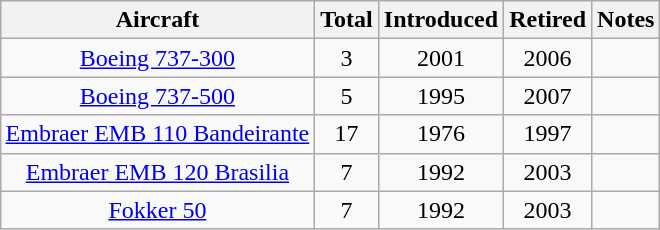<table class="wikitable" style="margin:0.5em auto; text-align:center">
<tr>
<th>Aircraft</th>
<th>Total</th>
<th>Introduced</th>
<th>Retired</th>
<th>Notes</th>
</tr>
<tr>
<td><a href='#'>Boeing 737-300</a></td>
<td>3</td>
<td>2001</td>
<td>2006</td>
<td></td>
</tr>
<tr>
<td><a href='#'>Boeing 737-500</a></td>
<td>5</td>
<td>1995</td>
<td>2007</td>
<td></td>
</tr>
<tr>
<td><a href='#'>Embraer EMB 110 Bandeirante</a></td>
<td>17</td>
<td>1976</td>
<td>1997</td>
<td></td>
</tr>
<tr>
<td><a href='#'>Embraer EMB 120 Brasilia</a></td>
<td>7</td>
<td>1992</td>
<td>2003</td>
<td></td>
</tr>
<tr>
<td><a href='#'>Fokker 50</a></td>
<td>7</td>
<td>1992</td>
<td>2003</td>
<td></td>
</tr>
</table>
